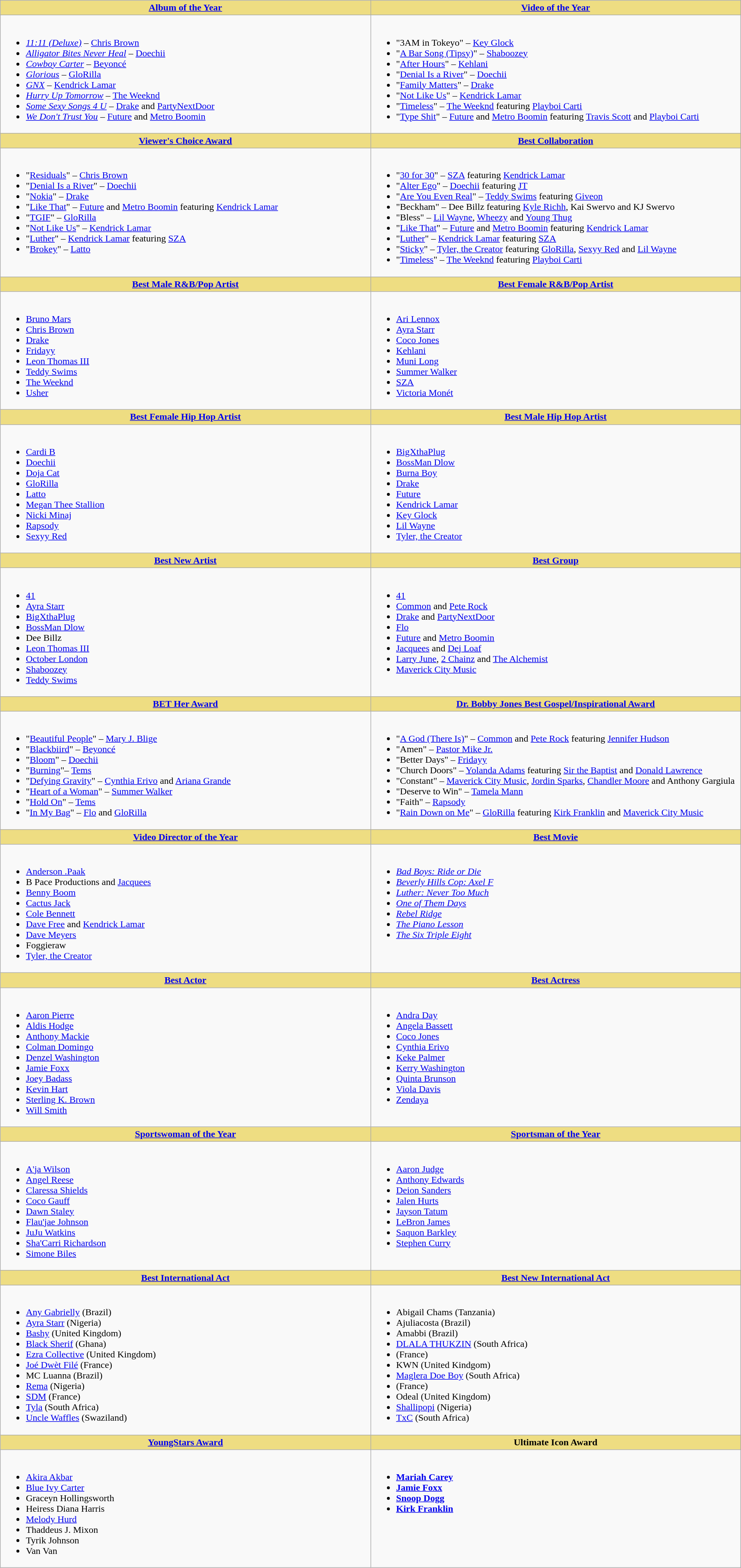<table class=wikitable width="100%">
<tr>
<th style="background:#EEDD82;"! width="50%"><a href='#'>Album of the Year</a></th>
<th style="background:#EEDD82;"! width="50%"><a href='#'>Video of the Year</a></th>
</tr>
<tr>
<td valign="top"><br><ul><li><em><a href='#'>11:11 (Deluxe)</a></em> – <a href='#'>Chris Brown</a></li><li><em><a href='#'>Alligator Bites Never Heal</a></em> – <a href='#'>Doechii</a></li><li><em><a href='#'>Cowboy Carter</a></em> – <a href='#'>Beyoncé</a></li><li><em><a href='#'>Glorious</a></em> – <a href='#'>GloRilla</a></li><li><em><a href='#'>GNX</a></em> – <a href='#'>Kendrick Lamar</a></li><li><em><a href='#'>Hurry Up Tomorrow</a></em> – <a href='#'>The Weeknd</a></li><li><em><a href='#'>Some Sexy Songs 4 U</a></em> – <a href='#'>Drake</a> and <a href='#'>PartyNextDoor</a></li><li><em><a href='#'>We Don't Trust You</a></em> – <a href='#'>Future</a> and <a href='#'>Metro Boomin</a></li></ul></td>
<td valign="top"><br><ul><li>"3AM in Tokeyo" – <a href='#'>Key Glock</a></li><li>"<a href='#'>A Bar Song (Tipsy)</a>" – <a href='#'>Shaboozey</a></li><li>"<a href='#'>After Hours</a>" – <a href='#'>Kehlani</a></li><li>"<a href='#'>Denial Is a River</a>" – <a href='#'>Doechii</a></li><li>"<a href='#'>Family Matters</a>" – <a href='#'>Drake</a></li><li>"<a href='#'>Not Like Us</a>" – <a href='#'>Kendrick Lamar</a></li><li>"<a href='#'>Timeless</a>" – <a href='#'>The Weeknd</a> featuring <a href='#'>Playboi Carti</a></li><li>"<a href='#'>Type Shit</a>" – <a href='#'>Future</a> and <a href='#'>Metro Boomin</a> featuring <a href='#'>Travis Scott</a> and <a href='#'>Playboi Carti</a></li></ul></td>
</tr>
<tr>
<th style="background:#EEDD82;"! width="50%"><a href='#'>Viewer's Choice Award</a></th>
<th style="background:#EEDD82;"! width="50%"><a href='#'>Best Collaboration</a></th>
</tr>
<tr>
<td valign="top"><br><ul><li>"<a href='#'>Residuals</a>" – <a href='#'>Chris Brown</a></li><li>"<a href='#'>Denial Is a River</a>" – <a href='#'>Doechii</a></li><li>"<a href='#'>Nokia</a>" – <a href='#'>Drake</a></li><li>"<a href='#'>Like That</a>" – <a href='#'>Future</a> and <a href='#'>Metro Boomin</a> featuring <a href='#'>Kendrick Lamar</a></li><li>"<a href='#'>TGIF</a>" – <a href='#'>GloRilla</a></li><li>"<a href='#'>Not Like Us</a>" – <a href='#'>Kendrick Lamar</a></li><li>"<a href='#'>Luther</a>" – <a href='#'>Kendrick Lamar</a> featuring <a href='#'>SZA</a></li><li>"<a href='#'>Brokey</a>" – <a href='#'>Latto</a></li></ul></td>
<td><br><ul><li>"<a href='#'>30 for 30</a>" – <a href='#'>SZA</a> featuring <a href='#'>Kendrick Lamar</a></li><li>"<a href='#'>Alter Ego</a>" – <a href='#'>Doechii</a> featuring <a href='#'>JT</a></li><li>"<a href='#'>Are You Even Real</a>" – <a href='#'>Teddy Swims</a> featuring <a href='#'>Giveon</a></li><li>"Beckham" – Dee Billz featuring <a href='#'>Kyle Richh</a>, Kai Swervo and KJ Swervo</li><li>"Bless" – <a href='#'>Lil Wayne</a>, <a href='#'>Wheezy</a> and <a href='#'>Young Thug</a></li><li>"<a href='#'>Like That</a>" – <a href='#'>Future</a> and <a href='#'>Metro Boomin</a> featuring <a href='#'>Kendrick Lamar</a></li><li>"<a href='#'>Luther</a>" – <a href='#'>Kendrick Lamar</a> featuring <a href='#'>SZA</a></li><li>"<a href='#'>Sticky</a>" – <a href='#'>Tyler, the Creator</a> featuring <a href='#'>GloRilla</a>, <a href='#'>Sexyy Red</a> and <a href='#'>Lil Wayne</a></li><li>"<a href='#'>Timeless</a>" – <a href='#'>The Weeknd</a> featuring <a href='#'>Playboi Carti</a></li></ul></td>
</tr>
<tr>
<th style="background:#EEDD82;"! width="50%"><a href='#'>Best Male R&B/Pop Artist</a></th>
<th style="background:#EEDD82;"! width="50%"><a href='#'>Best Female R&B/Pop Artist</a></th>
</tr>
<tr>
<td valign="top"><br><ul><li><a href='#'>Bruno Mars</a></li><li><a href='#'>Chris Brown</a></li><li><a href='#'>Drake</a></li><li><a href='#'>Fridayy</a></li><li><a href='#'>Leon Thomas III</a></li><li><a href='#'>Teddy Swims</a></li><li><a href='#'>The Weeknd</a></li><li><a href='#'>Usher</a></li></ul></td>
<td valign="top"><br><ul><li><a href='#'>Ari Lennox</a></li><li><a href='#'>Ayra Starr</a></li><li><a href='#'>Coco Jones</a></li><li><a href='#'>Kehlani</a></li><li><a href='#'>Muni Long</a></li><li><a href='#'>Summer Walker</a></li><li><a href='#'>SZA</a></li><li><a href='#'>Victoria Monét</a></li></ul></td>
</tr>
<tr>
<th style="background:#EEDD82;"! width="50%"><a href='#'>Best Female Hip Hop Artist</a></th>
<th style="background:#EEDD82;"! width="50%"><a href='#'>Best Male Hip Hop Artist</a></th>
</tr>
<tr>
<td valign="top"><br><ul><li><a href='#'>Cardi B</a></li><li><a href='#'>Doechii</a></li><li><a href='#'>Doja Cat</a></li><li><a href='#'>GloRilla</a></li><li><a href='#'>Latto</a></li><li><a href='#'>Megan Thee Stallion</a></li><li><a href='#'>Nicki Minaj</a></li><li><a href='#'>Rapsody</a></li><li><a href='#'>Sexyy Red</a></li></ul></td>
<td valign="top"><br><ul><li><a href='#'>BigXthaPlug</a></li><li><a href='#'>BossMan Dlow</a></li><li><a href='#'>Burna Boy</a></li><li><a href='#'>Drake</a></li><li><a href='#'>Future</a></li><li><a href='#'>Kendrick Lamar</a></li><li><a href='#'>Key Glock</a></li><li><a href='#'>Lil Wayne</a></li><li><a href='#'>Tyler, the Creator</a></li></ul></td>
</tr>
<tr>
<th style="background:#EEDD82;"! width="50%"><a href='#'>Best New Artist</a></th>
<th style="background:#EEDD82;"! width="50%"><a href='#'>Best Group</a></th>
</tr>
<tr>
<td valign="top"><br><ul><li><a href='#'>41</a></li><li><a href='#'>Ayra Starr</a></li><li><a href='#'>BigXthaPlug</a></li><li><a href='#'>BossMan Dlow</a></li><li>Dee Billz</li><li><a href='#'>Leon Thomas III</a></li><li><a href='#'>October London</a></li><li><a href='#'>Shaboozey</a></li><li><a href='#'>Teddy Swims</a></li></ul></td>
<td valign="top"><br><ul><li><a href='#'>41</a></li><li><a href='#'>Common</a> and <a href='#'>Pete Rock</a></li><li><a href='#'>Drake</a> and <a href='#'>PartyNextDoor</a></li><li><a href='#'>Flo</a></li><li><a href='#'>Future</a> and <a href='#'>Metro Boomin</a></li><li><a href='#'>Jacquees</a> and <a href='#'>Dej Loaf</a></li><li><a href='#'>Larry June</a>, <a href='#'>2 Chainz</a> and <a href='#'>The Alchemist</a></li><li><a href='#'>Maverick City Music</a></li></ul></td>
</tr>
<tr>
<th style="background:#EEDD82;"! width="50%"><a href='#'>BET Her Award</a></th>
<th style="background:#EEDD82;"! width="50%"><a href='#'>Dr. Bobby Jones Best Gospel/Inspirational Award</a></th>
</tr>
<tr>
<td valign="top"><br><ul><li>"<a href='#'>Beautiful People</a>" – <a href='#'>Mary J. Blige</a></li><li>"<a href='#'>Blackbiird</a>" – <a href='#'>Beyoncé</a></li><li>"<a href='#'>Bloom</a>" – <a href='#'>Doechii</a></li><li>"<a href='#'>Burning</a>"– <a href='#'>Tems</a></li><li>"<a href='#'>Defying Gravity</a>" – <a href='#'>Cynthia Erivo</a> and <a href='#'>Ariana Grande</a></li><li>"<a href='#'>Heart of a Woman</a>" – <a href='#'>Summer Walker</a></li><li>"<a href='#'>Hold On</a>" – <a href='#'>Tems</a></li><li>"<a href='#'>In My Bag</a>" – <a href='#'>Flo</a> and <a href='#'>GloRilla</a></li></ul></td>
<td valign="top"><br><ul><li>"<a href='#'>A God (There Is)</a>" – <a href='#'>Common</a> and <a href='#'>Pete Rock</a> featuring <a href='#'>Jennifer Hudson</a></li><li>"Amen" – <a href='#'>Pastor Mike Jr.</a></li><li>"Better Days" – <a href='#'>Fridayy</a></li><li>"Church Doors" – <a href='#'>Yolanda Adams</a> featuring <a href='#'>Sir the Baptist</a> and <a href='#'>Donald Lawrence</a></li><li>"Constant" – <a href='#'>Maverick City Music</a>, <a href='#'>Jordin Sparks</a>, <a href='#'>Chandler Moore</a> and Anthony Gargiula</li><li>"Deserve to Win" – <a href='#'>Tamela Mann</a></li><li>"Faith" – <a href='#'>Rapsody</a></li><li>"<a href='#'>Rain Down on Me</a>" – <a href='#'>GloRilla</a> featuring <a href='#'>Kirk Franklin</a> and <a href='#'>Maverick City Music</a></li></ul></td>
</tr>
<tr>
<th style="background:#EEDD82;"! width="50%"><a href='#'>Video Director of the Year</a></th>
<th style="background:#EEDD82;"! width="50%"><a href='#'>Best Movie</a></th>
</tr>
<tr>
<td valign="top"><br><ul><li><a href='#'>Anderson .Paak</a></li><li>B Pace Productions and <a href='#'>Jacquees</a></li><li><a href='#'>Benny Boom</a></li><li><a href='#'>Cactus Jack</a></li><li><a href='#'>Cole Bennett</a></li><li><a href='#'>Dave Free</a> and <a href='#'>Kendrick Lamar</a></li><li><a href='#'>Dave Meyers</a></li><li>Foggieraw</li><li><a href='#'>Tyler, the Creator</a></li></ul></td>
<td valign="top"><br><ul><li><em><a href='#'>Bad Boys: Ride or Die</a></em></li><li><em><a href='#'>Beverly Hills Cop: Axel F</a></em></li><li><em><a href='#'>Luther: Never Too Much</a></em></li><li><em><a href='#'>One of Them Days</a></em></li><li><em><a href='#'>Rebel Ridge</a></em></li><li><em><a href='#'>The Piano Lesson</a></em></li><li><em><a href='#'>The Six Triple Eight</a></em></li></ul></td>
</tr>
<tr>
<th style="background:#EEDD82;"! width="50%"><a href='#'>Best Actor</a></th>
<th style="background:#EEDD82;"! width="50%"><a href='#'>Best Actress</a></th>
</tr>
<tr>
<td valign="top"><br><ul><li><a href='#'>Aaron Pierre</a></li><li><a href='#'>Aldis Hodge</a></li><li><a href='#'>Anthony Mackie</a></li><li><a href='#'>Colman Domingo</a></li><li><a href='#'>Denzel Washington</a></li><li><a href='#'>Jamie Foxx</a></li><li><a href='#'>Joey Badass</a></li><li><a href='#'>Kevin Hart</a></li><li><a href='#'>Sterling K. Brown</a></li><li><a href='#'>Will Smith</a></li></ul></td>
<td valign="top"><br><ul><li><a href='#'>Andra Day</a></li><li><a href='#'>Angela Bassett</a></li><li><a href='#'>Coco Jones</a></li><li><a href='#'>Cynthia Erivo</a></li><li><a href='#'>Keke Palmer</a></li><li><a href='#'>Kerry Washington</a></li><li><a href='#'>Quinta Brunson</a></li><li><a href='#'>Viola Davis</a></li><li><a href='#'>Zendaya</a></li></ul></td>
</tr>
<tr>
<th style="background:#EEDD82;"! width="50%"><a href='#'>Sportswoman of the Year</a></th>
<th style="background:#EEDD82;"! width="50%"><a href='#'>Sportsman of the Year</a></th>
</tr>
<tr>
<td valign="top"><br><ul><li><a href='#'>A'ja Wilson</a></li><li><a href='#'>Angel Reese</a></li><li><a href='#'>Claressa Shields</a></li><li><a href='#'>Coco Gauff</a></li><li><a href='#'>Dawn Staley</a></li><li><a href='#'>Flau'jae Johnson</a></li><li><a href='#'>JuJu Watkins</a></li><li><a href='#'>Sha'Carri Richardson</a></li><li><a href='#'>Simone Biles</a></li></ul></td>
<td valign="top"><br><ul><li><a href='#'>Aaron Judge</a></li><li><a href='#'>Anthony Edwards</a></li><li><a href='#'>Deion Sanders</a></li><li><a href='#'>Jalen Hurts</a></li><li><a href='#'>Jayson Tatum</a></li><li><a href='#'>LeBron James</a></li><li><a href='#'>Saquon Barkley</a></li><li><a href='#'>Stephen Curry</a></li></ul></td>
</tr>
<tr>
<th style="background:#EEDD82;"! width="50%"><a href='#'>Best International Act</a></th>
<th style="background:#EEDD82;"! width="50%"><a href='#'>Best New International Act</a></th>
</tr>
<tr>
<td valign="top"><br><ul><li><a href='#'>Any Gabrielly</a> (Brazil)</li><li><a href='#'>Ayra Starr</a> (Nigeria)</li><li><a href='#'>Bashy</a> (United Kingdom)</li><li><a href='#'>Black Sherif</a> (Ghana)</li><li><a href='#'>Ezra Collective</a> (United Kingdom)</li><li><a href='#'>Joé Dwèt Filé</a> (France)</li><li>MC Luanna (Brazil)</li><li><a href='#'>Rema</a> (Nigeria)</li><li><a href='#'>SDM</a> (France)</li><li><a href='#'>Tyla</a> (South Africa)</li><li><a href='#'>Uncle Waffles</a> (Swaziland)</li></ul></td>
<td valign="top"><br><ul><li>Abigail Chams (Tanzania)</li><li>Ajuliacosta (Brazil)</li><li>Amabbi (Brazil)</li><li><a href='#'>DLALA THUKZIN</a> (South Africa)</li><li> (France)</li><li>KWN (United Kindgom)</li><li><a href='#'>Maglera Doe Boy</a> (South Africa)</li><li> (France)</li><li>Odeal (United Kingdom)</li><li><a href='#'>Shallipopi</a> (Nigeria)</li><li><a href='#'>TxC</a> (South Africa)</li></ul></td>
</tr>
<tr>
<th style="background:#EEDD82;"! width="50%"><a href='#'>YoungStars Award</a></th>
<th style="background:#EEDD82;"!  width="50%">Ultimate Icon Award</th>
</tr>
<tr>
<td valign="top"><br><ul><li><a href='#'>Akira Akbar</a></li><li><a href='#'>Blue Ivy Carter</a></li><li>Graceyn Hollingsworth</li><li>Heiress Diana Harris</li><li><a href='#'>Melody Hurd</a></li><li>Thaddeus J. Mixon</li><li>Tyrik Johnson</li><li>Van Van</li></ul></td>
<td valign="top"><br><ul><li><strong><a href='#'>Mariah Carey</a></strong></li><li><strong><a href='#'>Jamie Foxx</a></strong></li><li><strong><a href='#'>Snoop Dogg</a></strong></li><li><strong><a href='#'>Kirk Franklin</a></strong></li></ul></td>
</tr>
</table>
